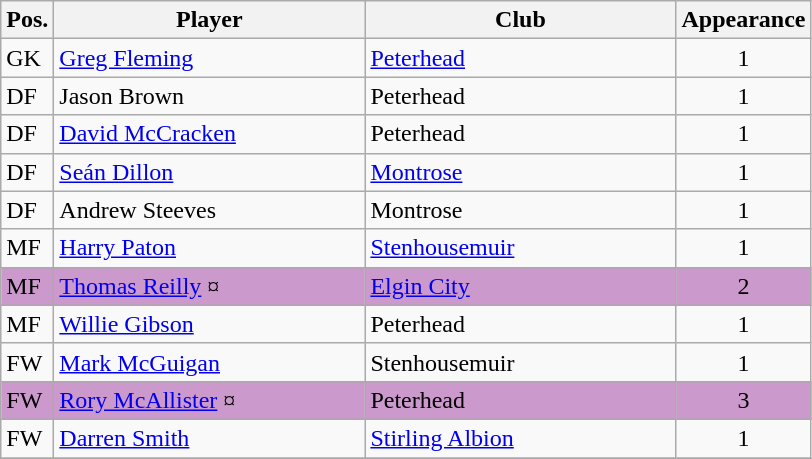<table class="wikitable">
<tr>
<th>Pos.</th>
<th>Player</th>
<th>Club</th>
<th>Appearance</th>
</tr>
<tr>
<td>GK</td>
<td style="width:200px;"><a href='#'>Greg Fleming</a></td>
<td style="width:200px;"><a href='#'>Peterhead</a></td>
<td align="center">1</td>
</tr>
<tr>
<td>DF</td>
<td>Jason Brown</td>
<td>Peterhead</td>
<td align="center">1</td>
</tr>
<tr>
<td>DF</td>
<td><a href='#'>David McCracken</a></td>
<td>Peterhead</td>
<td align="center">1</td>
</tr>
<tr>
<td>DF</td>
<td><a href='#'>Seán Dillon</a></td>
<td><a href='#'>Montrose</a></td>
<td align="center">1</td>
</tr>
<tr>
<td>DF</td>
<td>Andrew Steeves</td>
<td>Montrose</td>
<td align="center">1</td>
</tr>
<tr>
<td>MF</td>
<td><a href='#'>Harry Paton</a></td>
<td><a href='#'>Stenhousemuir</a></td>
<td align="center">1</td>
</tr>
<tr style="background:#cc99cc;">
<td>MF</td>
<td><a href='#'>Thomas Reilly</a> ¤</td>
<td><a href='#'>Elgin City</a></td>
<td align="center">2</td>
</tr>
<tr>
<td>MF</td>
<td><a href='#'>Willie Gibson</a></td>
<td>Peterhead</td>
<td align="center">1</td>
</tr>
<tr>
<td>FW</td>
<td><a href='#'>Mark McGuigan</a></td>
<td>Stenhousemuir</td>
<td align="center">1</td>
</tr>
<tr style="background:#cc99cc;">
<td>FW</td>
<td><a href='#'>Rory McAllister</a> ¤</td>
<td>Peterhead</td>
<td align="center">3</td>
</tr>
<tr>
<td>FW</td>
<td><a href='#'>Darren Smith</a></td>
<td><a href='#'>Stirling Albion</a></td>
<td align="center">1</td>
</tr>
<tr>
</tr>
</table>
